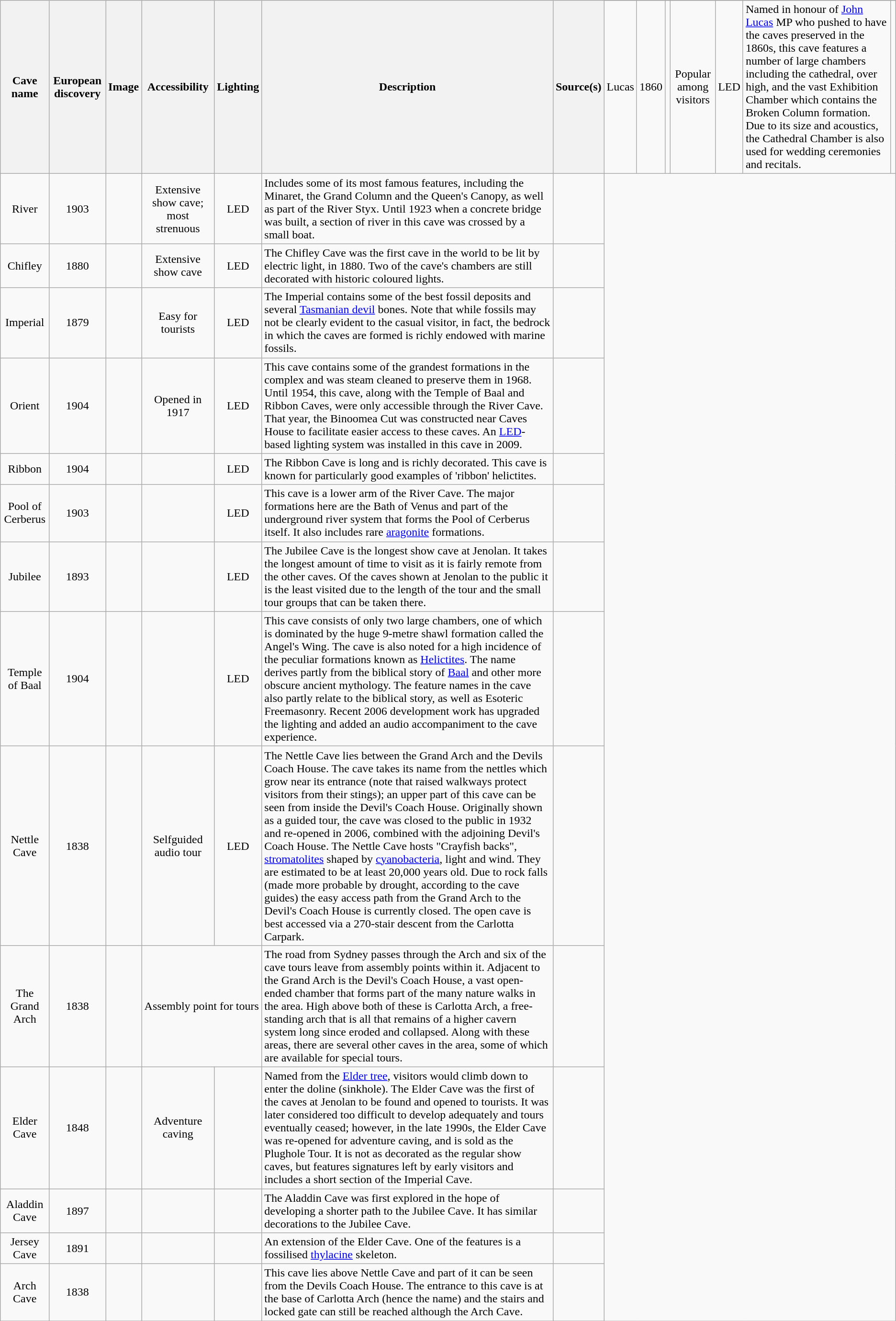<table class="wikitable sortable plainrowheaders" style="text-align:center;">
<tr>
<th scope="col" rowspan="2">Cave name</th>
<th scope="col" rowspan="2">European discovery</th>
<th scope="col" rowspan="2">Image</th>
<th scope="col" rowspan="2">Accessibility</th>
<th scope="col" rowspan="2">Lighting</th>
<th scope="col" rowspan="2">Description</th>
<th scope="col" rowspan="2">Source(s)</th>
</tr>
<tr>
<td>Lucas</td>
<td>1860</td>
<td></td>
<td>Popular among visitors</td>
<td>LED</td>
<td align="left">Named in honour of <a href='#'>John Lucas</a> MP who pushed to have the caves preserved in the 1860s, this cave features a number of large chambers including the cathedral, over  high, and the vast Exhibition Chamber which contains the Broken Column formation. Due to its size and acoustics, the Cathedral Chamber is also used for wedding ceremonies and recitals.</td>
<td></td>
</tr>
<tr>
<td>River</td>
<td>1903</td>
<td></td>
<td>Extensive show cave; most strenuous</td>
<td>LED</td>
<td align="left">Includes some of its most famous features, including the Minaret, the Grand Column and the Queen's Canopy, as well as part of the River Styx. Until 1923 when a concrete bridge was built, a section of river in this cave was crossed by a small boat.</td>
<td></td>
</tr>
<tr>
<td>Chifley</td>
<td>1880</td>
<td></td>
<td>Extensive show cave</td>
<td>LED</td>
<td align="left">The Chifley Cave was the first cave in the world to be lit by electric light, in 1880. Two of the cave's chambers are still decorated with historic coloured lights.</td>
<td></td>
</tr>
<tr>
<td>Imperial</td>
<td>1879</td>
<td></td>
<td>Easy for tourists</td>
<td>LED</td>
<td align="left">The Imperial contains some of the best fossil deposits and several <a href='#'>Tasmanian devil</a> bones. Note that while fossils may not be clearly evident to the casual visitor, in fact, the bedrock in which the caves are formed is richly endowed with marine fossils.</td>
<td></td>
</tr>
<tr>
<td>Orient</td>
<td>1904</td>
<td></td>
<td>Opened in 1917</td>
<td>LED</td>
<td align="left">This cave contains some of the grandest formations in the complex and was steam cleaned to preserve them in 1968. Until 1954, this cave, along with the Temple of Baal and Ribbon Caves, were only accessible through the River Cave. That year, the Binoomea Cut was constructed near Caves House to facilitate easier access to these caves. An <a href='#'>LED</a>-based lighting system was installed in this cave in 2009.</td>
<td></td>
</tr>
<tr>
<td>Ribbon</td>
<td>1904</td>
<td></td>
<td></td>
<td>LED</td>
<td align="left">The Ribbon Cave is  long and is richly decorated. This cave is known for particularly good examples of 'ribbon' helictites.</td>
<td></td>
</tr>
<tr>
<td>Pool of Cerberus</td>
<td>1903</td>
<td></td>
<td></td>
<td>LED</td>
<td align="left">This cave is a lower arm of the River Cave. The major formations here are the Bath of Venus and part of the underground river system that forms the Pool of Cerberus itself. It also includes rare <a href='#'>aragonite</a> formations.</td>
<td></td>
</tr>
<tr>
<td>Jubilee</td>
<td>1893</td>
<td></td>
<td></td>
<td>LED</td>
<td align="left">The Jubilee Cave is the longest show cave at Jenolan. It takes the longest amount of time to visit as it is fairly remote from the other caves. Of the caves shown at Jenolan to the public it is the least visited due to the length of the tour and the small tour groups that can be taken there.</td>
<td></td>
</tr>
<tr>
<td>Temple of Baal</td>
<td>1904</td>
<td></td>
<td></td>
<td>LED</td>
<td align="left">This cave consists of only two large chambers, one of which is dominated by the huge 9-metre shawl formation called the Angel's Wing. The cave is also noted for a high incidence of the peculiar formations known as <a href='#'>Helictites</a>. The name derives partly from the biblical story of <a href='#'>Baal</a> and other more obscure ancient mythology. The feature names in the cave also partly relate to the biblical story, as well as Esoteric Freemasonry. Recent 2006 development work has upgraded the lighting and added an audio accompaniment to the cave experience.</td>
<td></td>
</tr>
<tr>
<td>Nettle Cave</td>
<td>1838</td>
<td></td>
<td>Selfguided audio tour</td>
<td>LED</td>
<td align="left">The Nettle Cave lies between the Grand Arch and the Devils Coach House. The cave takes its name from the nettles which grow near its entrance (note that raised walkways protect visitors from their stings); an upper part of this cave can be seen from inside the Devil's Coach House. Originally shown as a guided tour, the cave was closed to the public in 1932 and re-opened in 2006, combined with the adjoining Devil's Coach House. The Nettle Cave hosts "Crayfish backs", <a href='#'>stromatolites</a> shaped by <a href='#'>cyanobacteria</a>, light and wind. They are estimated to be at least 20,000 years old. Due to rock falls (made more probable by drought, according to the cave guides) the easy access path from the Grand Arch to the Devil's Coach House is currently closed. The open cave is best accessed via a 270-stair descent from the Carlotta Carpark.</td>
<td></td>
</tr>
<tr>
<td>The Grand Arch</td>
<td>1838</td>
<td></td>
<td colspan=2>Assembly point for tours</td>
<td align="left">The road from Sydney passes through the Arch and six of the cave tours leave from assembly points within it. Adjacent to the Grand Arch is the Devil's Coach House, a vast open-ended chamber that forms part of the many nature walks in the area. High above both of these is Carlotta Arch, a free-standing arch that is all that remains of a higher cavern system long since eroded and collapsed. Along with these areas, there are several other caves in the area, some of which are available for special tours.</td>
<td></td>
</tr>
<tr>
<td>Elder Cave</td>
<td>1848</td>
<td></td>
<td>Adventure caving</td>
<td></td>
<td align="left">Named from the <a href='#'>Elder tree</a>, visitors would climb down to enter the doline (sinkhole). The Elder Cave was the first of the caves at Jenolan to be found and opened to tourists. It was later considered too difficult to develop adequately and tours eventually ceased; however, in the late 1990s, the Elder Cave was re-opened for adventure caving, and is sold as the Plughole Tour. It is not as decorated as the regular show caves, but features signatures left by early visitors and includes a short section of the Imperial Cave.</td>
<td></td>
</tr>
<tr>
<td>Aladdin Cave</td>
<td>1897</td>
<td></td>
<td></td>
<td></td>
<td align="left">The Aladdin Cave was first explored in the hope of developing a shorter path to the Jubilee Cave. It has similar decorations to the Jubilee Cave.</td>
<td></td>
</tr>
<tr>
<td>Jersey Cave</td>
<td>1891</td>
<td></td>
<td></td>
<td></td>
<td align="left">An extension of the Elder Cave. One of the features is a fossilised <a href='#'>thylacine</a> skeleton.</td>
<td></td>
</tr>
<tr>
<td>Arch Cave</td>
<td>1838</td>
<td></td>
<td></td>
<td></td>
<td align="left">This cave lies above Nettle Cave and part of it can be seen from the Devils Coach House. The entrance to this cave is at the base of Carlotta Arch (hence the name) and the stairs and locked gate can still be reached although the Arch Cave.</td>
<td></td>
</tr>
<tr>
</tr>
</table>
